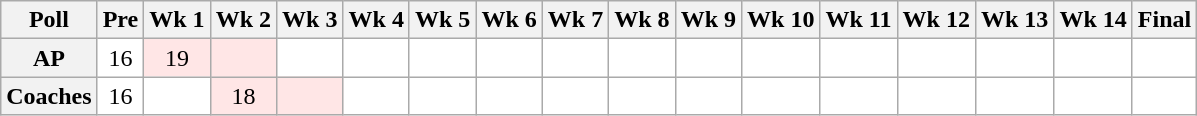<table class="wikitable" style="white-space:nowrap;">
<tr>
<th>Poll</th>
<th>Pre</th>
<th>Wk 1</th>
<th>Wk 2</th>
<th>Wk 3</th>
<th>Wk 4</th>
<th>Wk 5</th>
<th>Wk 6</th>
<th>Wk 7</th>
<th>Wk 8</th>
<th>Wk 9</th>
<th>Wk 10</th>
<th>Wk 11</th>
<th>Wk 12</th>
<th>Wk 13</th>
<th>Wk 14</th>
<th>Final</th>
</tr>
<tr style="text-align:center;">
<th>AP</th>
<td style="background:#FFF;">16</td>
<td style="background:#FFE6E6;">19</td>
<td style="background:#FFE6E6;"></td>
<td style="background:#FFF;"></td>
<td style="background:#FFF;"></td>
<td style="background:#FFF;"></td>
<td style="background:#FFF;"></td>
<td style="background:#FFF;"></td>
<td style="background:#FFF;"></td>
<td style="background:#FFF;"></td>
<td style="background:#FFF;"></td>
<td style="background:#FFF;"></td>
<td style="background:#FFF;"></td>
<td style="background:#FFF;"></td>
<td style="background:#FFF;"></td>
<td style="background:#FFF;"></td>
</tr>
<tr style="text-align:center;">
<th>Coaches</th>
<td style="background:#FFF;">16</td>
<td style="background:#FFF;"></td>
<td style="background:#FFE6E6;">18</td>
<td style="background:#FFE6E6;"></td>
<td style="background:#FFF;"></td>
<td style="background:#FFF;"></td>
<td style="background:#FFF;"></td>
<td style="background:#FFF;"></td>
<td style="background:#FFF;"></td>
<td style="background:#FFF;"></td>
<td style="background:#FFF;"></td>
<td style="background:#FFF;"></td>
<td style="background:#FFF;"></td>
<td style="background:#FFF;"></td>
<td style="background:#FFF;"></td>
<td style="background:#FFF;"></td>
</tr>
</table>
